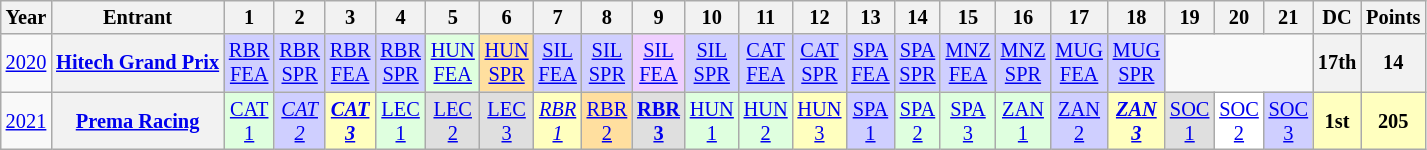<table class="wikitable" style="text-align:center; font-size:85%">
<tr>
<th>Year</th>
<th>Entrant</th>
<th>1</th>
<th>2</th>
<th>3</th>
<th>4</th>
<th>5</th>
<th>6</th>
<th>7</th>
<th>8</th>
<th>9</th>
<th>10</th>
<th>11</th>
<th>12</th>
<th>13</th>
<th>14</th>
<th>15</th>
<th>16</th>
<th>17</th>
<th>18</th>
<th>19</th>
<th>20</th>
<th>21</th>
<th>DC</th>
<th>Points</th>
</tr>
<tr>
<td><a href='#'>2020</a></td>
<th nowrap><a href='#'>Hitech Grand Prix</a></th>
<td style="background:#CFCFFF;"><a href='#'>RBR<br>FEA</a><br></td>
<td style="background:#CFCFFF;"><a href='#'>RBR<br>SPR</a><br></td>
<td style="background:#CFCFFF;"><a href='#'>RBR<br>FEA</a><br></td>
<td style="background:#CFCFFF;"><a href='#'>RBR<br>SPR</a><br> </td>
<td style="background:#DFFFDF;"><a href='#'>HUN<br>FEA</a><br> </td>
<td style="background:#FFDF9F;"><a href='#'>HUN<br>SPR</a><br> </td>
<td style="background:#CFCFFF;"><a href='#'>SIL<br>FEA</a><br> </td>
<td style="background:#CFCFFF;"><a href='#'>SIL<br>SPR</a><br> </td>
<td style="background:#EFCFFF;"><a href='#'>SIL<br>FEA</a><br> </td>
<td style="background:#CFCFFF;"><a href='#'>SIL<br>SPR</a><br> </td>
<td style="background:#CFCFFF;"><a href='#'>CAT<br>FEA</a><br> </td>
<td style="background:#CFCFFF;"><a href='#'>CAT<br>SPR</a><br> </td>
<td style="background:#CFCFFF;"><a href='#'>SPA<br>FEA</a><br> </td>
<td style="background:#CFCFFF;"><a href='#'>SPA<br>SPR</a><br> </td>
<td style="background:#CFCFFF;"><a href='#'>MNZ<br>FEA</a><br></td>
<td style="background:#CFCFFF;"><a href='#'>MNZ<br>SPR</a><br> </td>
<td style="background:#CFCFFF;"><a href='#'>MUG<br>FEA</a><br> </td>
<td style="background:#CFCFFF;"><a href='#'>MUG<br>SPR</a><br> </td>
<td colspan=3></td>
<th>17th</th>
<th>14</th>
</tr>
<tr>
<td><a href='#'>2021</a></td>
<th nowrap><a href='#'>Prema Racing</a></th>
<td style="background:#DFFFDF;"><a href='#'>CAT<br>1</a><br></td>
<td style="background:#CFCFFF;"><em><a href='#'>CAT<br>2</a></em><br></td>
<td style="background:#FFFFBF;"><strong><em><a href='#'>CAT<br>3</a></em></strong><br></td>
<td style="background:#DFFFDF;"><a href='#'>LEC<br>1</a><br></td>
<td style="background:#DFDFDF;"><a href='#'>LEC<br>2</a><br></td>
<td style="background:#DFDFDF;"><a href='#'>LEC<br>3</a><br></td>
<td style="background:#FFFFBF;"><em><a href='#'>RBR<br>1</a></em><br></td>
<td style="background:#FFDF9F;"><a href='#'>RBR<br>2</a><br></td>
<td style="background:#DFDFDF;"><strong><a href='#'>RBR<br>3</a></strong><br></td>
<td style="background:#DFFFDF;"><a href='#'>HUN<br>1</a><br></td>
<td style="background:#DFFFDF;"><a href='#'>HUN<br>2</a><br></td>
<td style="background:#FFFFBF;"><a href='#'>HUN<br>3</a><br></td>
<td style="background:#CFCFFF;"><a href='#'>SPA<br>1</a><br></td>
<td style="background:#DFFFDF;"><a href='#'>SPA<br>2</a><br></td>
<td style="background:#DFFFDF;"><a href='#'>SPA<br>3</a><br></td>
<td style="background:#DFFFDF;"><a href='#'>ZAN<br>1</a><br></td>
<td style="background:#CFCFFF;"><a href='#'>ZAN<br>2</a><br></td>
<td style="background:#FFFFBF;"><strong><em><a href='#'>ZAN<br>3</a></em></strong><br></td>
<td style="background:#DFDFDF;"><a href='#'>SOC<br>1</a><br></td>
<td style="background:#FFFFFF;"><a href='#'>SOC<br>2</a><br></td>
<td style="background:#CFCFFF;"><a href='#'>SOC<br>3</a><br></td>
<th style="background:#FFFFBF;">1st</th>
<th style="background:#FFFFBF;">205</th>
</tr>
</table>
